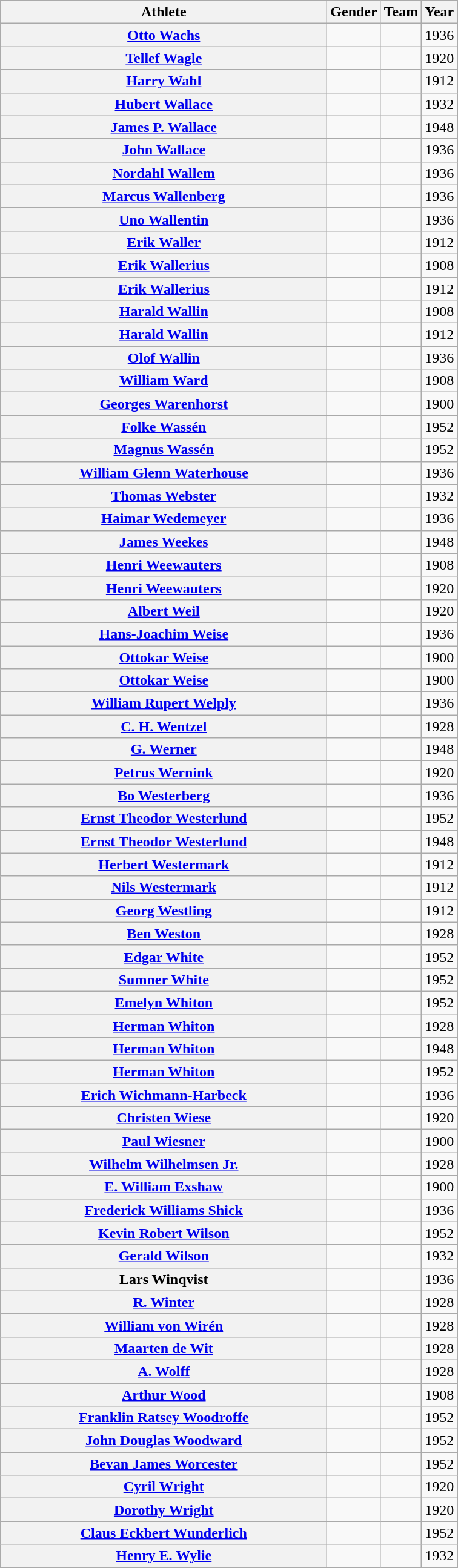<table class="wikitable plainrowheaders">
<tr>
<th scope="col" style="width:22em">Athlete</th>
<th scope="col">Gender</th>
<th scope="col">Team</th>
<th scope="col">Year</th>
</tr>
<tr>
<th scope="row"><a href='#'>Otto Wachs</a></th>
<td style="text-align:center"></td>
<td></td>
<td>1936</td>
</tr>
<tr>
<th scope="row"><a href='#'>Tellef Wagle</a></th>
<td style="text-align:center"></td>
<td></td>
<td>1920</td>
</tr>
<tr>
<th scope="row"><a href='#'>Harry Wahl</a></th>
<td style="text-align:center"></td>
<td></td>
<td>1912</td>
</tr>
<tr>
<th scope="row"><a href='#'>Hubert Wallace</a></th>
<td style="text-align:center"></td>
<td></td>
<td>1932</td>
</tr>
<tr>
<th scope="row"><a href='#'>James P. Wallace</a></th>
<td style="text-align:center"></td>
<td></td>
<td>1948</td>
</tr>
<tr>
<th scope="row"><a href='#'>John Wallace</a></th>
<td style="text-align:center"></td>
<td></td>
<td>1936</td>
</tr>
<tr>
<th scope="row"><a href='#'>Nordahl Wallem</a></th>
<td style="text-align:center"></td>
<td></td>
<td>1936</td>
</tr>
<tr>
<th scope="row"><a href='#'>Marcus Wallenberg</a></th>
<td style="text-align:center"></td>
<td></td>
<td>1936</td>
</tr>
<tr>
<th scope="row"><a href='#'>Uno Wallentin</a></th>
<td style="text-align:center"></td>
<td></td>
<td>1936</td>
</tr>
<tr>
<th scope="row"><a href='#'>Erik Waller</a></th>
<td style="text-align:center"></td>
<td></td>
<td>1912</td>
</tr>
<tr>
<th scope="row"><a href='#'>Erik Wallerius</a></th>
<td style="text-align:center"></td>
<td></td>
<td>1908</td>
</tr>
<tr>
<th scope="row"><a href='#'>Erik Wallerius</a></th>
<td style="text-align:center"></td>
<td></td>
<td>1912</td>
</tr>
<tr>
<th scope="row"><a href='#'>Harald Wallin</a></th>
<td style="text-align:center"></td>
<td></td>
<td>1908</td>
</tr>
<tr>
<th scope="row"><a href='#'>Harald Wallin</a></th>
<td style="text-align:center"></td>
<td></td>
<td>1912</td>
</tr>
<tr>
<th scope="row"><a href='#'>Olof Wallin</a></th>
<td style="text-align:center"></td>
<td></td>
<td>1936</td>
</tr>
<tr>
<th scope="row"><a href='#'>William Ward</a></th>
<td style="text-align:center"></td>
<td></td>
<td>1908</td>
</tr>
<tr>
<th scope="row"><a href='#'>Georges Warenhorst</a></th>
<td style="text-align:center"></td>
<td></td>
<td>1900</td>
</tr>
<tr>
<th scope="row"><a href='#'>Folke Wassén</a></th>
<td style="text-align:center"></td>
<td></td>
<td>1952</td>
</tr>
<tr>
<th scope="row"><a href='#'>Magnus Wassén</a></th>
<td style="text-align:center"></td>
<td></td>
<td>1952</td>
</tr>
<tr>
<th scope="row"><a href='#'>William Glenn Waterhouse</a></th>
<td style="text-align:center"></td>
<td></td>
<td>1936</td>
</tr>
<tr>
<th scope="row"><a href='#'>Thomas Webster</a></th>
<td style="text-align:center"></td>
<td></td>
<td>1932</td>
</tr>
<tr>
<th scope="row"><a href='#'>Haimar Wedemeyer</a></th>
<td style="text-align:center"></td>
<td></td>
<td>1936</td>
</tr>
<tr>
<th scope="row"><a href='#'>James Weekes</a></th>
<td style="text-align:center"></td>
<td></td>
<td>1948</td>
</tr>
<tr>
<th scope="row"><a href='#'>Henri Weewauters</a></th>
<td style="text-align:center"></td>
<td></td>
<td>1908</td>
</tr>
<tr>
<th scope="row"><a href='#'>Henri Weewauters</a></th>
<td style="text-align:center"></td>
<td></td>
<td>1920</td>
</tr>
<tr>
<th scope="row"><a href='#'>Albert Weil</a></th>
<td style="text-align:center"></td>
<td></td>
<td>1920</td>
</tr>
<tr>
<th scope="row"><a href='#'>Hans-Joachim Weise</a></th>
<td style="text-align:center"></td>
<td></td>
<td>1936</td>
</tr>
<tr>
<th scope="row"><a href='#'>Ottokar Weise</a></th>
<td style="text-align:center"></td>
<td></td>
<td>1900</td>
</tr>
<tr>
<th scope="row"><a href='#'>Ottokar Weise</a></th>
<td style="text-align:center"></td>
<td></td>
<td>1900</td>
</tr>
<tr>
<th scope="row"><a href='#'>William Rupert Welply</a></th>
<td style="text-align:center"></td>
<td></td>
<td>1936</td>
</tr>
<tr>
<th scope="row"><a href='#'>C. H. Wentzel</a></th>
<td style="text-align:center"></td>
<td></td>
<td>1928</td>
</tr>
<tr>
<th scope="row"><a href='#'>G. Werner</a></th>
<td style="text-align:center"></td>
<td></td>
<td>1948</td>
</tr>
<tr>
<th scope="row"><a href='#'>Petrus Wernink</a></th>
<td style="text-align:center"></td>
<td></td>
<td>1920</td>
</tr>
<tr>
<th scope="row"><a href='#'>Bo Westerberg</a></th>
<td style="text-align:center"></td>
<td></td>
<td>1936</td>
</tr>
<tr>
<th scope="row"><a href='#'>Ernst Theodor Westerlund</a></th>
<td style="text-align:center"></td>
<td></td>
<td>1952</td>
</tr>
<tr>
<th scope="row"><a href='#'>Ernst Theodor Westerlund</a></th>
<td style="text-align:center"></td>
<td></td>
<td>1948</td>
</tr>
<tr>
<th scope="row"><a href='#'>Herbert Westermark</a></th>
<td style="text-align:center"></td>
<td></td>
<td>1912</td>
</tr>
<tr>
<th scope="row"><a href='#'>Nils Westermark</a></th>
<td style="text-align:center"></td>
<td></td>
<td>1912</td>
</tr>
<tr>
<th scope="row"><a href='#'>Georg Westling</a></th>
<td style="text-align:center"></td>
<td></td>
<td>1912</td>
</tr>
<tr>
<th scope="row"><a href='#'>Ben Weston</a></th>
<td style="text-align:center"></td>
<td></td>
<td>1928</td>
</tr>
<tr>
<th scope="row"><a href='#'>Edgar White</a></th>
<td style="text-align:center"></td>
<td></td>
<td>1952</td>
</tr>
<tr>
<th scope="row"><a href='#'>Sumner White</a></th>
<td style="text-align:center"></td>
<td></td>
<td>1952</td>
</tr>
<tr>
<th scope="row"><a href='#'>Emelyn Whiton</a></th>
<td style="text-align:center"></td>
<td></td>
<td>1952</td>
</tr>
<tr>
<th scope="row"><a href='#'>Herman Whiton</a></th>
<td style="text-align:center"></td>
<td></td>
<td>1928</td>
</tr>
<tr>
<th scope="row"><a href='#'>Herman Whiton</a></th>
<td style="text-align:center"></td>
<td></td>
<td>1948</td>
</tr>
<tr>
<th scope="row"><a href='#'>Herman Whiton</a></th>
<td style="text-align:center"></td>
<td></td>
<td>1952</td>
</tr>
<tr>
<th scope="row"><a href='#'>Erich Wichmann-Harbeck</a></th>
<td style="text-align:center"></td>
<td></td>
<td>1936</td>
</tr>
<tr>
<th scope="row"><a href='#'>Christen Wiese</a></th>
<td style="text-align:center"></td>
<td></td>
<td>1920</td>
</tr>
<tr>
<th scope="row"><a href='#'>Paul Wiesner</a></th>
<td style="text-align:center"></td>
<td></td>
<td>1900</td>
</tr>
<tr>
<th scope="row"><a href='#'>Wilhelm Wilhelmsen Jr.</a></th>
<td style="text-align:center"></td>
<td></td>
<td>1928</td>
</tr>
<tr>
<th scope="row"><a href='#'>E. William Exshaw</a></th>
<td style="text-align:center"></td>
<td></td>
<td>1900</td>
</tr>
<tr>
<th scope="row"><a href='#'>Frederick Williams Shick</a></th>
<td style="text-align:center"></td>
<td></td>
<td>1936</td>
</tr>
<tr>
<th scope="row"><a href='#'>Kevin Robert Wilson</a></th>
<td style="text-align:center"></td>
<td></td>
<td>1952</td>
</tr>
<tr>
<th scope="row"><a href='#'>Gerald Wilson</a></th>
<td style="text-align:center"></td>
<td></td>
<td>1932</td>
</tr>
<tr>
<th scope="row">Lars Winqvist</th>
<td style="text-align:center"></td>
<td></td>
<td>1936</td>
</tr>
<tr>
<th scope="row"><a href='#'>R. Winter</a></th>
<td style="text-align:center"></td>
<td></td>
<td>1928</td>
</tr>
<tr>
<th scope="row"><a href='#'>William von Wirén</a></th>
<td style="text-align:center"></td>
<td></td>
<td>1928</td>
</tr>
<tr>
<th scope="row"><a href='#'>Maarten de Wit</a></th>
<td style="text-align:center"></td>
<td></td>
<td>1928</td>
</tr>
<tr>
<th scope="row"><a href='#'>A. Wolff</a></th>
<td style="text-align:center"></td>
<td></td>
<td>1928</td>
</tr>
<tr>
<th scope="row"><a href='#'>Arthur Wood</a></th>
<td style="text-align:center"></td>
<td></td>
<td>1908</td>
</tr>
<tr>
<th scope="row"><a href='#'>Franklin Ratsey Woodroffe</a></th>
<td style="text-align:center"></td>
<td></td>
<td>1952</td>
</tr>
<tr>
<th scope="row"><a href='#'>John Douglas Woodward</a></th>
<td style="text-align:center"></td>
<td></td>
<td>1952</td>
</tr>
<tr>
<th scope="row"><a href='#'>Bevan James Worcester</a></th>
<td style="text-align:center"></td>
<td></td>
<td>1952</td>
</tr>
<tr>
<th scope="row"><a href='#'>Cyril Wright</a></th>
<td style="text-align:center"></td>
<td></td>
<td>1920</td>
</tr>
<tr>
<th scope="row"><a href='#'>Dorothy Wright</a></th>
<td style="text-align:center"></td>
<td></td>
<td>1920</td>
</tr>
<tr>
<th scope="row"><a href='#'>Claus Eckbert Wunderlich</a></th>
<td style="text-align:center"></td>
<td></td>
<td>1952</td>
</tr>
<tr>
<th scope="row"><a href='#'>Henry E. Wylie</a></th>
<td style="text-align:center"></td>
<td></td>
<td>1932</td>
</tr>
</table>
